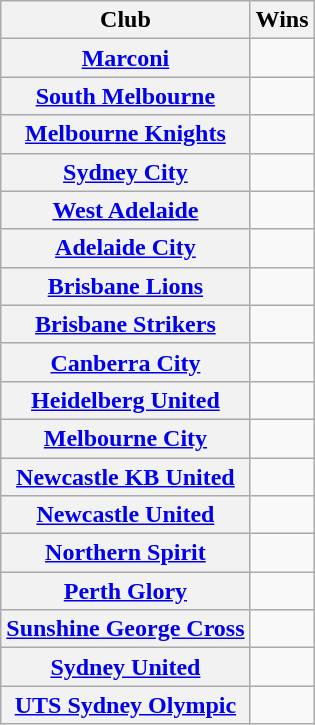<table class="sortable wikitable plainrowheaders">
<tr>
<th>Club</th>
<th>Wins</th>
</tr>
<tr>
<th scope="row"><a href='#'>Marconi</a></th>
<td align="center"></td>
</tr>
<tr>
<th scope="row"><a href='#'>South Melbourne</a></th>
<td align="center"></td>
</tr>
<tr>
<th scope="row"><a href='#'>Melbourne Knights</a></th>
<td align="center"></td>
</tr>
<tr>
<th scope="row"><a href='#'>Sydney City</a></th>
<td align="center"></td>
</tr>
<tr>
<th scope="row"><a href='#'>West Adelaide</a></th>
<td align="center"></td>
</tr>
<tr>
<th scope="row"><a href='#'>Adelaide City</a></th>
<td align="center"></td>
</tr>
<tr>
<th scope="row"><a href='#'>Brisbane Lions</a></th>
<td align="center"></td>
</tr>
<tr>
<th scope="row"><a href='#'>Brisbane Strikers</a></th>
<td align="center"></td>
</tr>
<tr>
<th scope="row"><a href='#'>Canberra City</a></th>
<td align="center"></td>
</tr>
<tr>
<th scope="row"><a href='#'>Heidelberg United</a></th>
<td align="center"></td>
</tr>
<tr>
<th scope="row"><a href='#'>Melbourne City</a></th>
<td align="center"></td>
</tr>
<tr>
<th scope="row"><a href='#'>Newcastle KB United</a></th>
<td align="center"></td>
</tr>
<tr>
<th scope="row"><a href='#'>Newcastle United</a></th>
<td align="center"></td>
</tr>
<tr>
<th scope="row"><a href='#'>Northern Spirit</a></th>
<td align="center"></td>
</tr>
<tr>
<th scope="row"><a href='#'>Perth Glory</a></th>
<td align="center"></td>
</tr>
<tr>
<th scope="row"><a href='#'>Sunshine George Cross</a></th>
<td align="center"></td>
</tr>
<tr>
<th scope="row"><a href='#'>Sydney United</a></th>
<td align="center"></td>
</tr>
<tr>
<th scope="row"><a href='#'>UTS Sydney Olympic</a></th>
<td align="center"></td>
</tr>
</table>
